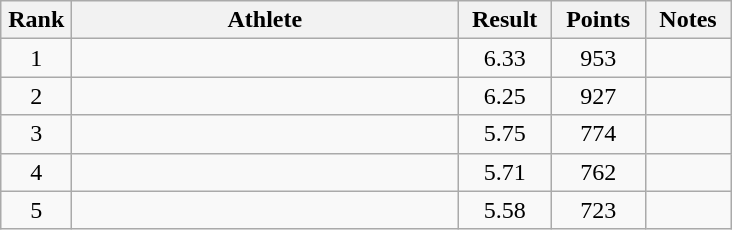<table class="wikitable" style="text-align:center">
<tr>
<th width=40>Rank</th>
<th width=250>Athlete</th>
<th width=55>Result</th>
<th width=55>Points</th>
<th width=50>Notes</th>
</tr>
<tr>
<td>1</td>
<td align=left></td>
<td>6.33</td>
<td>953</td>
<td></td>
</tr>
<tr>
<td>2</td>
<td align=left></td>
<td>6.25</td>
<td>927</td>
<td></td>
</tr>
<tr>
<td>3</td>
<td align=left></td>
<td>5.75</td>
<td>774</td>
<td></td>
</tr>
<tr>
<td>4</td>
<td align=left></td>
<td>5.71</td>
<td>762</td>
<td></td>
</tr>
<tr>
<td>5</td>
<td align=left></td>
<td>5.58</td>
<td>723</td>
<td></td>
</tr>
</table>
